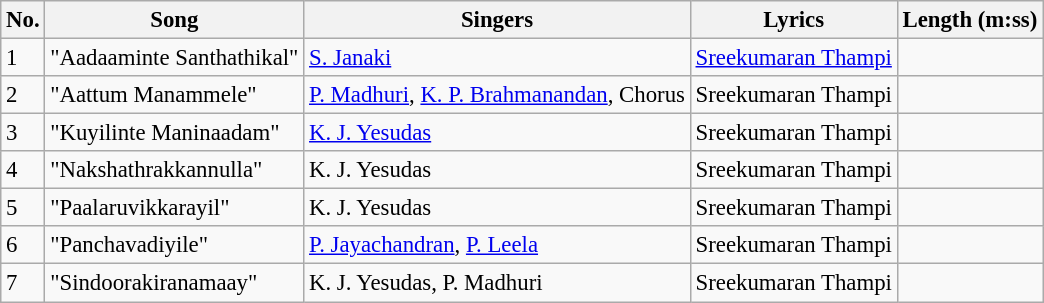<table class="wikitable" style="font-size:95%;">
<tr>
<th>No.</th>
<th>Song</th>
<th>Singers</th>
<th>Lyrics</th>
<th>Length (m:ss)</th>
</tr>
<tr>
<td>1</td>
<td>"Aadaaminte Santhathikal"</td>
<td><a href='#'>S. Janaki</a></td>
<td><a href='#'>Sreekumaran Thampi</a></td>
<td></td>
</tr>
<tr>
<td>2</td>
<td>"Aattum Manammele"</td>
<td><a href='#'>P. Madhuri</a>, <a href='#'>K. P. Brahmanandan</a>, Chorus</td>
<td>Sreekumaran Thampi</td>
<td></td>
</tr>
<tr>
<td>3</td>
<td>"Kuyilinte Maninaadam"</td>
<td><a href='#'>K. J. Yesudas</a></td>
<td>Sreekumaran Thampi</td>
<td></td>
</tr>
<tr>
<td>4</td>
<td>"Nakshathrakkannulla"</td>
<td>K. J. Yesudas</td>
<td>Sreekumaran Thampi</td>
<td></td>
</tr>
<tr>
<td>5</td>
<td>"Paalaruvikkarayil"</td>
<td>K. J. Yesudas</td>
<td>Sreekumaran Thampi</td>
<td></td>
</tr>
<tr>
<td>6</td>
<td>"Panchavadiyile"</td>
<td><a href='#'>P. Jayachandran</a>, <a href='#'>P. Leela</a></td>
<td>Sreekumaran Thampi</td>
<td></td>
</tr>
<tr>
<td>7</td>
<td>"Sindoorakiranamaay"</td>
<td>K. J. Yesudas, P. Madhuri</td>
<td>Sreekumaran Thampi</td>
<td></td>
</tr>
</table>
